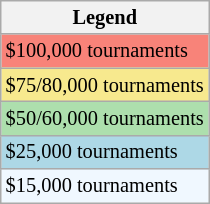<table class=wikitable style=font-size:85%;>
<tr>
<th>Legend</th>
</tr>
<tr style=background:#f88379;>
<td>$100,000 tournaments</td>
</tr>
<tr style=background:#f7e98e;>
<td>$75/80,000 tournaments</td>
</tr>
<tr style=background:#addfad;>
<td>$50/60,000 tournaments</td>
</tr>
<tr style=background:lightblue;>
<td>$25,000 tournaments</td>
</tr>
<tr style=background:#f0f8ff>
<td>$15,000 tournaments</td>
</tr>
</table>
